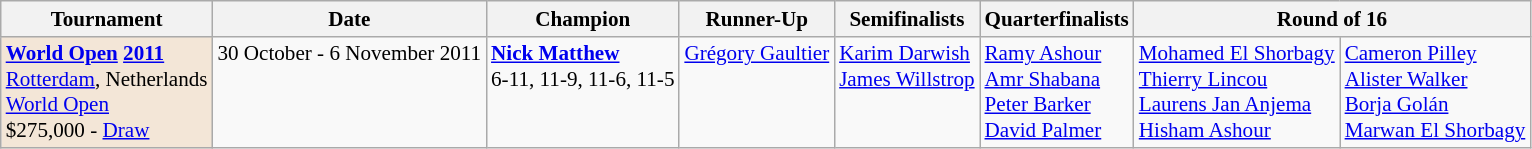<table class="wikitable" style="font-size:88%">
<tr>
<th>Tournament</th>
<th>Date</th>
<th>Champion</th>
<th>Runner-Up</th>
<th>Semifinalists</th>
<th>Quarterfinalists</th>
<th colspan=2>Round of 16</th>
</tr>
<tr valign=top>
<td style="background:#F3E6D7;"><strong><a href='#'>World Open</a> <a href='#'>2011</a></strong><br> <a href='#'>Rotterdam</a>, Netherlands<br><a href='#'>World Open</a><br>$275,000 - <a href='#'>Draw</a></td>
<td>30 October - 6 November 2011</td>
<td> <strong><a href='#'>Nick Matthew</a></strong><br>6-11, 11-9, 11-6, 11-5</td>
<td> <a href='#'>Grégory Gaultier</a></td>
<td> <a href='#'>Karim Darwish</a><br> <a href='#'>James Willstrop</a></td>
<td> <a href='#'>Ramy Ashour</a><br> <a href='#'>Amr Shabana</a><br> <a href='#'>Peter Barker</a><br> <a href='#'>David Palmer</a></td>
<td> <a href='#'>Mohamed El Shorbagy</a><br> <a href='#'>Thierry Lincou</a><br> <a href='#'>Laurens Jan Anjema</a><br> <a href='#'>Hisham Ashour</a></td>
<td> <a href='#'>Cameron Pilley</a><br> <a href='#'>Alister Walker</a><br> <a href='#'>Borja Golán</a><br> <a href='#'>Marwan El Shorbagy</a></td>
</tr>
</table>
